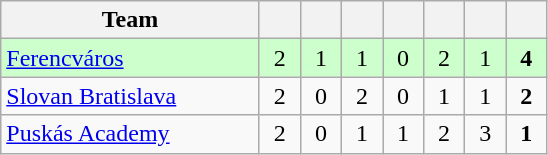<table class="wikitable" style="text-align:center;">
<tr>
<th width=165>Team</th>
<th width=20></th>
<th width=20></th>
<th width=20></th>
<th width=20></th>
<th width=20></th>
<th width=20></th>
<th width=20></th>
</tr>
<tr style="background:#cfc;">
<td align="left"> <a href='#'>Ferencváros</a></td>
<td>2</td>
<td>1</td>
<td>1</td>
<td>0</td>
<td>2</td>
<td>1</td>
<td><strong>4</strong></td>
</tr>
<tr>
<td align="left"> <a href='#'>Slovan Bratislava</a></td>
<td>2</td>
<td>0</td>
<td>2</td>
<td>0</td>
<td>1</td>
<td>1</td>
<td><strong>2</strong></td>
</tr>
<tr>
<td align="left"> <a href='#'>Puskás Academy</a></td>
<td>2</td>
<td>0</td>
<td>1</td>
<td>1</td>
<td>2</td>
<td>3</td>
<td><strong>1</strong></td>
</tr>
</table>
